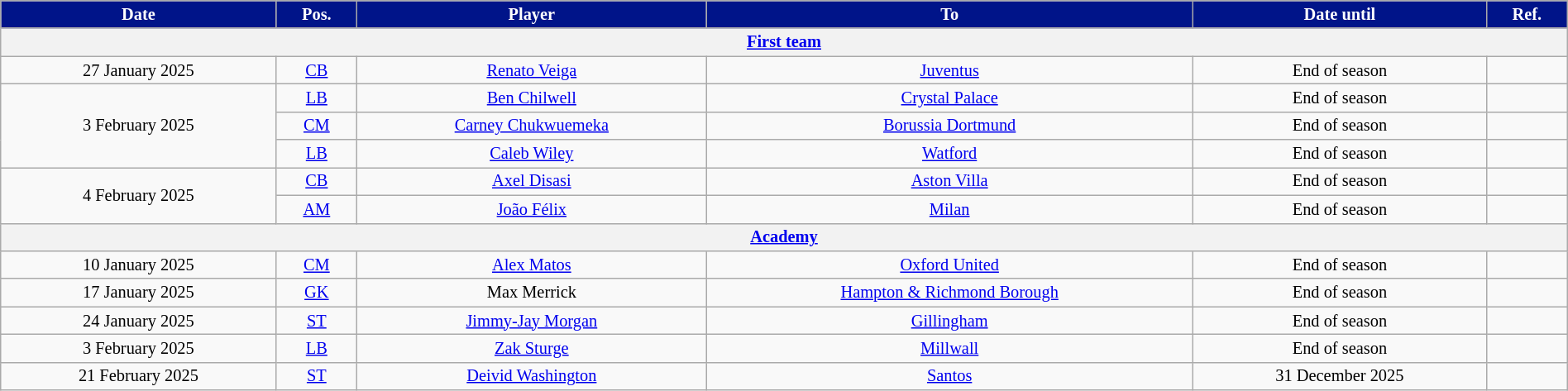<table class="wikitable" style="text-align:center; font-size:85%; width:100%;">
<tr>
<th style="background:#001489; color:#FFFFFF;">Date</th>
<th style="background:#001489; color:#FFFFFF;">Pos.</th>
<th style="background:#001489; color:#FFFFFF;">Player</th>
<th style="background:#001489; color:#FFFFFF;">To</th>
<th style="background:#001489; color:#FFFFFF;">Date until</th>
<th style="background:#001489; color:#FFFFFF;">Ref.</th>
</tr>
<tr>
<th colspan=7><a href='#'>First team</a></th>
</tr>
<tr>
<td>27 January 2025</td>
<td><a href='#'>CB</a></td>
<td> <a href='#'>Renato Veiga</a></td>
<td> <a href='#'>Juventus</a></td>
<td>End of season</td>
<td></td>
</tr>
<tr>
<td rowspan=3>3 February 2025</td>
<td><a href='#'>LB</a></td>
<td> <a href='#'>Ben Chilwell</a></td>
<td> <a href='#'>Crystal Palace</a></td>
<td>End of season</td>
<td></td>
</tr>
<tr>
<td><a href='#'>CM</a></td>
<td> <a href='#'>Carney Chukwuemeka</a></td>
<td> <a href='#'>Borussia Dortmund</a></td>
<td>End of season</td>
<td></td>
</tr>
<tr>
<td><a href='#'>LB</a></td>
<td> <a href='#'>Caleb Wiley</a></td>
<td> <a href='#'>Watford</a></td>
<td>End of season</td>
<td></td>
</tr>
<tr>
<td rowspan=2>4 February 2025</td>
<td><a href='#'>CB</a></td>
<td> <a href='#'>Axel Disasi</a></td>
<td> <a href='#'>Aston Villa</a></td>
<td>End of season</td>
<td></td>
</tr>
<tr>
<td><a href='#'>AM</a></td>
<td> <a href='#'>João Félix</a></td>
<td> <a href='#'>Milan</a></td>
<td>End of season</td>
<td></td>
</tr>
<tr>
<th colspan=6><a href='#'>Academy</a></th>
</tr>
<tr>
<td>10 January 2025</td>
<td><a href='#'>CM</a></td>
<td> <a href='#'>Alex Matos</a></td>
<td> <a href='#'>Oxford United</a></td>
<td>End of season</td>
<td></td>
</tr>
<tr>
<td>17 January 2025</td>
<td><a href='#'>GK</a></td>
<td> Max Merrick</td>
<td> <a href='#'>Hampton & Richmond Borough</a></td>
<td>End of season</td>
<td></td>
</tr>
<tr>
<td>24 January 2025</td>
<td><a href='#'>ST</a></td>
<td> <a href='#'>Jimmy-Jay Morgan</a></td>
<td> <a href='#'>Gillingham</a></td>
<td>End of season</td>
<td></td>
</tr>
<tr>
<td>3 February 2025</td>
<td><a href='#'>LB</a></td>
<td> <a href='#'>Zak Sturge</a></td>
<td> <a href='#'>Millwall</a></td>
<td>End of season</td>
<td></td>
</tr>
<tr>
<td>21 February 2025</td>
<td><a href='#'>ST</a></td>
<td> <a href='#'>Deivid Washington</a></td>
<td> <a href='#'>Santos</a></td>
<td>31 December 2025</td>
<td></td>
</tr>
</table>
